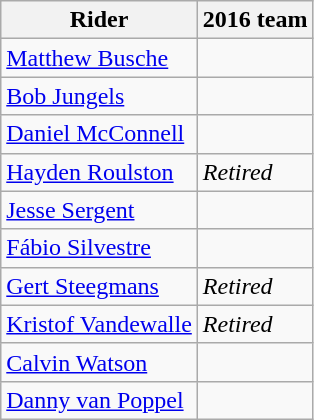<table class="wikitable">
<tr>
<th>Rider</th>
<th>2016 team</th>
</tr>
<tr>
<td><a href='#'>Matthew Busche</a></td>
<td></td>
</tr>
<tr>
<td><a href='#'>Bob Jungels</a></td>
<td></td>
</tr>
<tr>
<td><a href='#'>Daniel McConnell</a></td>
<td></td>
</tr>
<tr>
<td><a href='#'>Hayden Roulston</a></td>
<td><em>Retired</em></td>
</tr>
<tr>
<td><a href='#'>Jesse Sergent</a></td>
<td></td>
</tr>
<tr>
<td><a href='#'>Fábio Silvestre</a></td>
<td></td>
</tr>
<tr>
<td><a href='#'>Gert Steegmans</a></td>
<td><em>Retired</em></td>
</tr>
<tr>
<td><a href='#'>Kristof Vandewalle</a></td>
<td><em>Retired</em></td>
</tr>
<tr>
<td><a href='#'>Calvin Watson</a></td>
<td></td>
</tr>
<tr>
<td><a href='#'>Danny van Poppel</a></td>
<td></td>
</tr>
</table>
